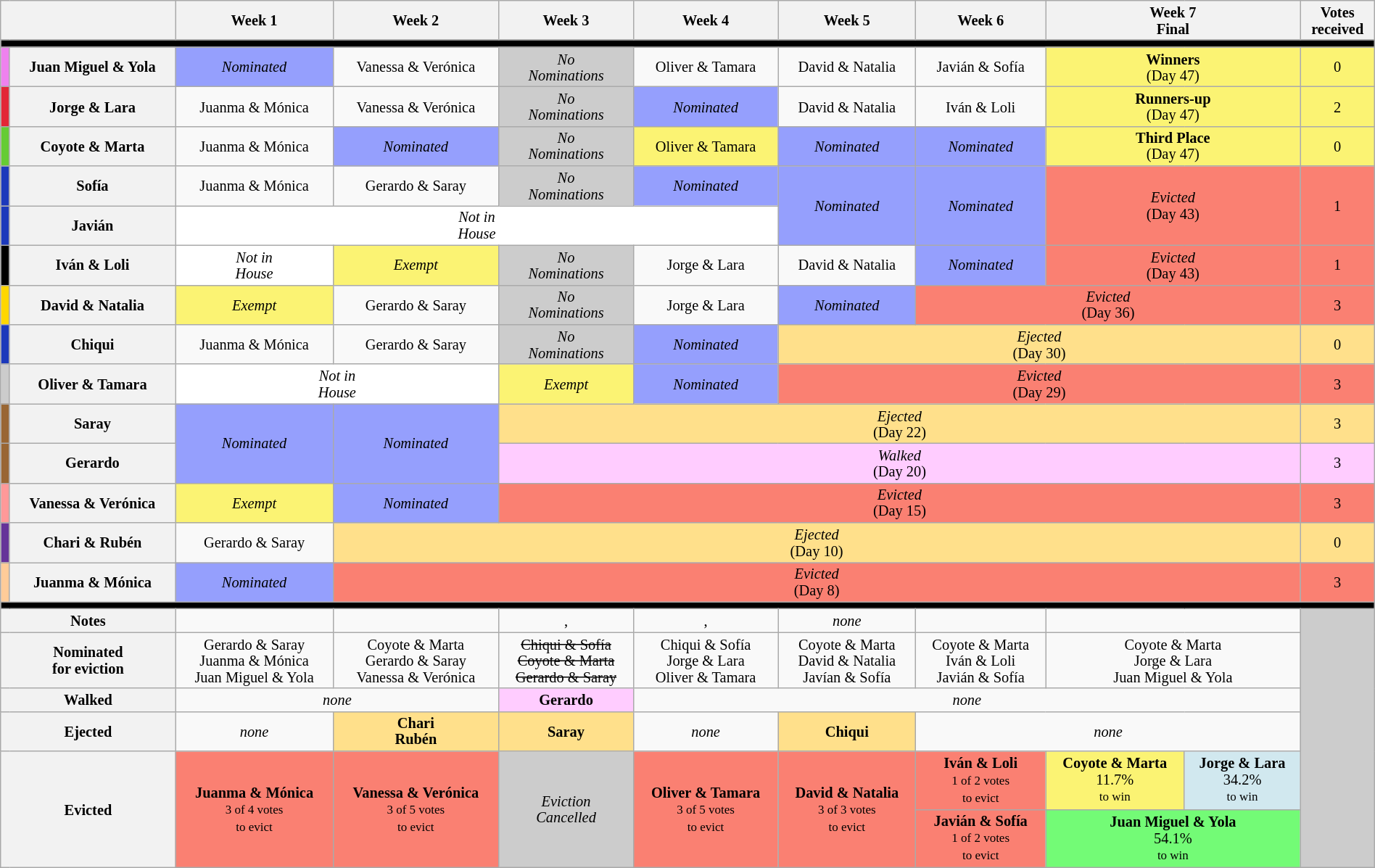<table class="wikitable" style="text-align:center; width: 100%; font-size:85%; line-height:15px;">
<tr>
<th colspan=2></th>
<th>Week 1</th>
<th>Week 2</th>
<th>Week 3</th>
<th>Week 4</th>
<th>Week 5</th>
<th>Week 6</th>
<th colspan=2>Week 7<br>Final</th>
<th>Votes<br>received</th>
</tr>
<tr>
<th colspan="11" style="background:#000;"></th>
</tr>
<tr>
<td style="background:#EE82EE"></td>
<th>Juan Miguel & Yola</th>
<td style="background:#959FFD"><em>Nominated</em></td>
<td>Vanessa & Verónica</td>
<td style="background:#CCCCCC"><em>No<br>Nominations</em></td>
<td>Oliver & Tamara</td>
<td>David & Natalia</td>
<td>Javián & Sofía</td>
<td style="background:#FBF373" colspan=2><strong>Winners</strong><br>(Day 47)</td>
<td style="background:#FBF373">0</td>
</tr>
<tr>
<td style="background:#E32636"></td>
<th>Jorge & Lara</th>
<td>Juanma & Mónica</td>
<td>Vanessa & Verónica</td>
<td style="background:#CCCCCC"><em>No<br>Nominations</em></td>
<td style="background:#959FFD"><em>Nominated</em></td>
<td>David & Natalia</td>
<td>Iván & Loli</td>
<td style="background:#FBF373" colspan=2><strong>Runners-up</strong><br>(Day 47)</td>
<td style="background:#FBF373">2</td>
</tr>
<tr>
<td style="background:#66CC33"></td>
<th>Coyote & Marta</th>
<td>Juanma & Mónica</td>
<td style="background:#959FFD"><em>Nominated</em></td>
<td style="background:#CCCCCC"><em>No<br>Nominations</em></td>
<td style="background:#FBF373">Oliver & Tamara</td>
<td style="background:#959FFD"><em>Nominated</em></td>
<td style="background:#959FFD"><em>Nominated</em></td>
<td style="background:#FBF373" colspan=2><strong>Third Place</strong><br>(Day 47)</td>
<td style="background:#FBF373">0</td>
</tr>
<tr>
<td style="background:#1C39BB"></td>
<th>Sofía</th>
<td>Juanma & Mónica</td>
<td>Gerardo & Saray</td>
<td style="background:#CCCCCC"><em>No<br>Nominations</em></td>
<td style="background:#959FFD"><em>Nominated</em></td>
<td style="background:#959FFD" rowspan=2><em>Nominated</em></td>
<td style="background:#959FFD" rowspan=2><em>Nominated</em></td>
<td style="background:#FA8072" colspan=2 rowspan=2><em>Evicted</em><br>(Day 43)</td>
<td style="background:#FA8072" rowspan=2>1</td>
</tr>
<tr>
<td style="background:#1C39BB"></td>
<th>Javián</th>
<td colspan=4 style="background:#FFF"><em>Not in<br>House</em></td>
</tr>
<tr>
<td style="background:#000000"></td>
<th>Iván & Loli</th>
<td style="background:#FFF"><em>Not in<br>House</em></td>
<td style="background:#FBF373"><em>Exempt</em></td>
<td style="background:#CCCCCC"><em>No<br>Nominations</em></td>
<td>Jorge & Lara</td>
<td>David & Natalia</td>
<td style="background:#959FFD"><em>Nominated</em></td>
<td style="background:#FA8072" colspan=2><em>Evicted</em><br>(Day 43)</td>
<td style="background:#FA8072">1</td>
</tr>
<tr>
<td style="background:#FFD700"></td>
<th>David & Natalia</th>
<td style="background:#FBF373"><em>Exempt</em></td>
<td>Gerardo & Saray</td>
<td style="background:#CCCCCC"><em>No<br>Nominations</em></td>
<td>Jorge & Lara</td>
<td style="background:#959FFD"><em>Nominated</em></td>
<td style="background:#FA8072" colspan=3><em>Evicted</em><br>(Day 36)</td>
<td style="background:#FA8072">3</td>
</tr>
<tr>
<td style="background:#1C39BB"></td>
<th>Chiqui</th>
<td>Juanma & Mónica</td>
<td>Gerardo & Saray</td>
<td style="background:#CCCCCC"><em>No<br>Nominations</em></td>
<td style="background:#959FFD"><em>Nominated</em></td>
<td style="background:#FFE08B" colspan=4><em>Ejected</em><br>(Day 30)</td>
<td style="background:#FFE08B">0</td>
</tr>
<tr>
<td style="background:#CCCCCC"></td>
<th>Oliver & Tamara</th>
<td colspan=2 style="background:#FFF"><em>Not in<br>House</em></td>
<td style="background:#FBF373"><em>Exempt</em></td>
<td style="background:#959FFD"><em>Nominated</em></td>
<td style="background:#FA8072" colspan=4><em>Evicted</em><br>(Day 29)</td>
<td style="background:#FA8072">3</td>
</tr>
<tr>
<td style="background:#996633"></td>
<th>Saray</th>
<td style="background:#959FFD" rowspan=2><em>Nominated</em></td>
<td style="background:#959FFD" rowspan=2><em>Nominated</em></td>
<td style="background:#FFE08B" colspan=6><em>Ejected</em><br>(Day 22)</td>
<td style="background:#FFE08B">3</td>
</tr>
<tr>
<td style="background:#996633"></td>
<th>Gerardo</th>
<td style="background:#FFCCFF" colspan=6><em>Walked</em><br>(Day 20)</td>
<td style="background:#FFCCFF">3</td>
</tr>
<tr>
<td style="background:#FF9999"></td>
<th>Vanessa & Verónica</th>
<td style="background:#FBF373"><em>Exempt</em></td>
<td style="background:#959FFD"><em>Nominated</em></td>
<td style="background:#FA8072" colspan=6><em>Evicted</em><br>(Day 15)</td>
<td style="background:#FA8072">3</td>
</tr>
<tr>
<td style="background:#663399"></td>
<th>Chari & Rubén</th>
<td>Gerardo & Saray</td>
<td style="background:#FFE08B" colspan=7><em>Ejected</em><br>(Day 10)</td>
<td style="background:#FFE08B">0</td>
</tr>
<tr>
<td style="background:#FFCC99"></td>
<th>Juanma & Mónica</th>
<td style="background:#959FFD"><em>Nominated</em></td>
<td style="background:#FA8072" colspan=7><em>Evicted</em><br>(Day 8)</td>
<td style="background:#FA8072">3</td>
</tr>
<tr>
<th colspan="11" style="background:#000;"></th>
</tr>
<tr>
<th colspan=2>Notes</th>
<td></td>
<td></td>
<td>, </td>
<td>, </td>
<td><em>none</em></td>
<td></td>
<td colspan=2></td>
<th style="background:#CCCCCC;" rowspan=6></th>
</tr>
<tr>
<th colspan=2>Nominated<br>for eviction</th>
<td>Gerardo & Saray<br>Juanma & Mónica<br>Juan Miguel & Yola</td>
<td>Coyote & Marta<br>Gerardo & Saray<br>Vanessa & Verónica</td>
<td><s>Chiqui & Sofía</s><br><s>Coyote & Marta</s><br><s>Gerardo & Saray</s></td>
<td>Chiqui & Sofía<br>Jorge & Lara<br>Oliver & Tamara</td>
<td>Coyote & Marta<br>David & Natalia<br>Javían & Sofía</td>
<td>Coyote & Marta<br>Iván & Loli<br>Javián & Sofía</td>
<td colspan="2">Coyote & Marta<br>Jorge & Lara<br>Juan Miguel & Yola</td>
</tr>
<tr>
<th colspan=2>Walked</th>
<td colspan="2"><em>none</em></td>
<td style="background:#FFCCFF"><strong>Gerardo</strong></td>
<td colspan="5"><em>none</em></td>
</tr>
<tr>
<th colspan=2>Ejected</th>
<td><em>none</em></td>
<td style="background:#FFE08B"><strong>Chari<br>Rubén</strong></td>
<td style="background:#FFE08B"><strong>Saray</strong></td>
<td><em>none</em></td>
<td style="background:#FFE08B"><strong>Chiqui</strong></td>
<td colspan=3><em>none</em></td>
</tr>
<tr>
<th colspan=2 rowspan=2>Evicted</th>
<td style="background:#FA8072" rowspan=2><strong>Juanma & Mónica</strong><br><small>3 of 4 votes<br> to evict</small></td>
<td style="background:#FA8072" rowspan=2><strong>Vanessa & Verónica </strong><br><small>3 of 5 votes<br> to evict</small></td>
<td style="background:#CCCCCC" rowspan=2><em>Eviction<br>Cancelled</em></td>
<td style="background:#FA8072" rowspan=2><strong>Oliver & Tamara </strong><br><small>3 of 5 votes<br> to evict</small></td>
<td style="background:#FA8072" rowspan=2><strong>David & Natalia </strong><br><small>3 of 3 votes<br> to evict</small></td>
<td style="background:#FA8072"><strong>Iván & Loli</strong><br><small>1 of 2 votes<br> to evict</small></td>
<td style="background:#FBF373"><strong>Coyote & Marta</strong><br>11.7%<br><small>to win</small></td>
<td style="background:#D1E8EF"><strong>Jorge & Lara</strong><br>34.2%<br><small>to win</small></td>
</tr>
<tr>
<td style="background:#FA8072"><strong>Javián & Sofía</strong><br><small>1 of 2 votes<br> to evict</small></td>
<td style="background:#73FB76" colspan="2"><strong>Juan Miguel & Yola</strong><br>54.1%<br><small>to win</small></td>
</tr>
</table>
